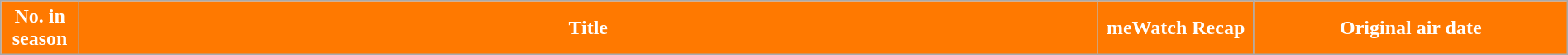<table class="wikitable plainrowheaders" style="width:100%;">
<tr style="color:white">
<th style="background: #FF7900; width: 5%">No. in<br>season</th>
<th style="background: #FF7900; width: 65%">Title</th>
<th style="background: #FF7900; width: 10%">meWatch Recap</th>
<th style="background: #FF7900; width: 20%">Original air date<br>








</th>
</tr>
</table>
